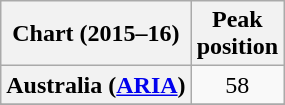<table class="wikitable sortable plainrowheaders" style="text-align:center">
<tr>
<th scope="col">Chart (2015–16)</th>
<th scope="col">Peak<br>position</th>
</tr>
<tr>
<th scope="row">Australia (<a href='#'>ARIA</a>)</th>
<td>58</td>
</tr>
<tr>
</tr>
<tr>
</tr>
<tr>
</tr>
<tr>
</tr>
<tr>
</tr>
<tr>
</tr>
<tr>
</tr>
<tr>
</tr>
<tr>
</tr>
</table>
